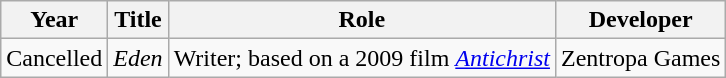<table class="wikitable">
<tr>
<th>Year</th>
<th>Title</th>
<th>Role</th>
<th>Developer</th>
</tr>
<tr>
<td>Cancelled</td>
<td><em>Eden</em></td>
<td>Writer; based on a 2009 film <em><a href='#'>Antichrist</a></em></td>
<td>Zentropa Games</td>
</tr>
</table>
